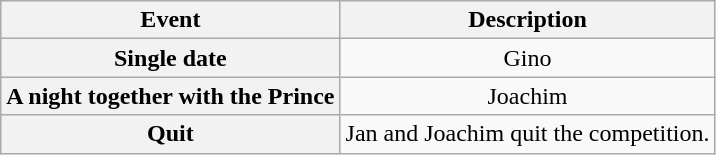<table class="wikitable sortable" style="text-align:center;">
<tr>
<th>Event</th>
<th>Description</th>
</tr>
<tr>
<th>Single date</th>
<td>Gino</td>
</tr>
<tr>
<th>A night together with the Prince</th>
<td>Joachim</td>
</tr>
<tr>
<th>Quit</th>
<td>Jan and Joachim quit the competition.</td>
</tr>
</table>
